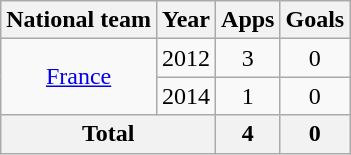<table class="wikitable" style="text-align: center;">
<tr>
<th>National team</th>
<th>Year</th>
<th>Apps</th>
<th>Goals</th>
</tr>
<tr>
<td rowspan="2"><a href='#'>France</a></td>
<td>2012</td>
<td>3</td>
<td>0</td>
</tr>
<tr>
<td>2014</td>
<td>1</td>
<td>0</td>
</tr>
<tr>
<th colspan="2">Total</th>
<th>4</th>
<th>0</th>
</tr>
</table>
